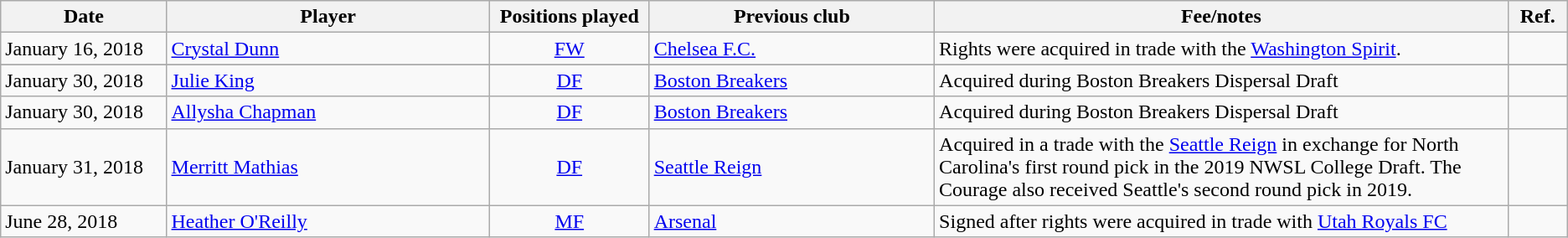<table class="wikitable" style="text-align:left;">
<tr>
<th style="width:125px;">Date</th>
<th style="width:250px;">Player</th>
<th style="width:120px;">Positions played</th>
<th style="width:220px;">Previous club</th>
<th style="width:450px;">Fee/notes</th>
<th style="width:40px;">Ref.</th>
</tr>
<tr>
<td>January 16, 2018</td>
<td> <a href='#'>Crystal Dunn</a></td>
<td style="text-align: center;"><a href='#'>FW</a></td>
<td> <a href='#'>Chelsea F.C.</a></td>
<td>Rights were acquired in trade with the <a href='#'>Washington Spirit</a>.</td>
<td></td>
</tr>
<tr>
</tr>
<tr>
<td>January 30, 2018</td>
<td> <a href='#'>Julie King</a></td>
<td style="text-align: center;"><a href='#'>DF</a></td>
<td> <a href='#'>Boston Breakers</a></td>
<td>Acquired during Boston Breakers Dispersal Draft</td>
<td></td>
</tr>
<tr>
<td>January 30, 2018</td>
<td> <a href='#'>Allysha Chapman</a></td>
<td style="text-align: center;"><a href='#'>DF</a></td>
<td> <a href='#'>Boston Breakers</a></td>
<td>Acquired during Boston Breakers Dispersal Draft</td>
<td></td>
</tr>
<tr>
<td>January 31, 2018</td>
<td> <a href='#'>Merritt Mathias</a></td>
<td style="text-align: center;"><a href='#'>DF</a></td>
<td> <a href='#'>Seattle Reign</a></td>
<td>Acquired in a trade with the <a href='#'>Seattle Reign</a> in exchange for North Carolina's first round pick in the 2019 NWSL College Draft. The Courage also received Seattle's second round pick in 2019.</td>
<td></td>
</tr>
<tr>
<td>June 28, 2018</td>
<td> <a href='#'>Heather O'Reilly</a></td>
<td style="text-align: center;"><a href='#'>MF</a></td>
<td> <a href='#'>Arsenal</a></td>
<td>Signed after rights were acquired in trade with <a href='#'>Utah Royals FC</a></td>
<td></td>
</tr>
</table>
